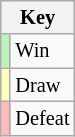<table class="wikitable" style="font-size: 85%">
<tr>
<th colspan="2">Key</th>
</tr>
<tr>
<td bgcolor=#BBF3BB></td>
<td>Win</td>
</tr>
<tr>
<td bgcolor=#FFFFBB></td>
<td>Draw</td>
</tr>
<tr>
<td bgcolor=#FFBBBB></td>
<td>Defeat</td>
</tr>
</table>
